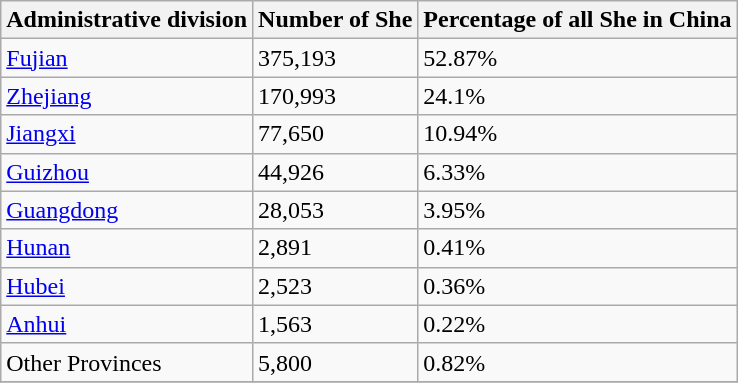<table class="wikitable">
<tr ---->
<th>Administrative division</th>
<th>Number of She</th>
<th>Percentage of all She in China</th>
</tr>
<tr ---->
<td><a href='#'>Fujian</a></td>
<td>375,193</td>
<td>52.87%</td>
</tr>
<tr ---->
<td><a href='#'>Zhejiang</a></td>
<td>170,993</td>
<td>24.1%</td>
</tr>
<tr ---->
<td><a href='#'>Jiangxi</a></td>
<td>77,650</td>
<td>10.94%</td>
</tr>
<tr ---->
<td><a href='#'>Guizhou</a></td>
<td>44,926</td>
<td>6.33%</td>
</tr>
<tr ---->
<td><a href='#'>Guangdong</a></td>
<td>28,053</td>
<td>3.95%</td>
</tr>
<tr ---->
<td><a href='#'>Hunan</a></td>
<td>2,891</td>
<td>0.41%</td>
</tr>
<tr ---->
<td><a href='#'>Hubei</a></td>
<td>2,523</td>
<td>0.36%</td>
</tr>
<tr ---->
<td><a href='#'>Anhui</a></td>
<td>1,563</td>
<td>0.22%</td>
</tr>
<tr ---->
<td>Other Provinces</td>
<td>5,800</td>
<td>0.82%</td>
</tr>
<tr ---->
</tr>
</table>
